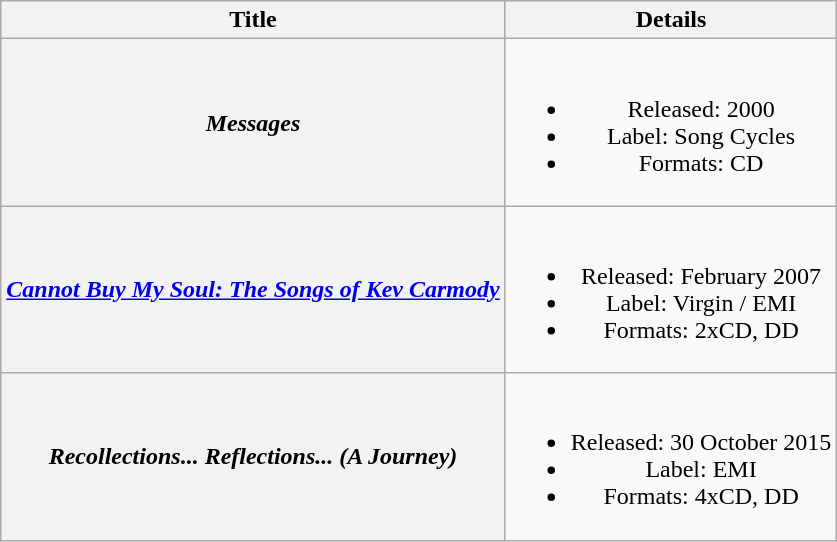<table class="wikitable plainrowheaders" style="text-align:center;">
<tr>
<th>Title</th>
<th>Details</th>
</tr>
<tr>
<th scope="row"><em>Messages</em></th>
<td><br><ul><li>Released: 2000</li><li>Label: Song Cycles</li><li>Formats: CD</li></ul></td>
</tr>
<tr>
<th scope="row"><em><a href='#'>Cannot Buy My Soul: The Songs of Kev Carmody</a></em></th>
<td><br><ul><li>Released: February 2007</li><li>Label: Virgin / EMI</li><li>Formats: 2xCD, DD</li></ul></td>
</tr>
<tr>
<th scope="row"><em>Recollections... Reflections... (A Journey)</em></th>
<td><br><ul><li>Released: 30 October 2015</li><li>Label: EMI</li><li>Formats: 4xCD, DD</li></ul></td>
</tr>
</table>
